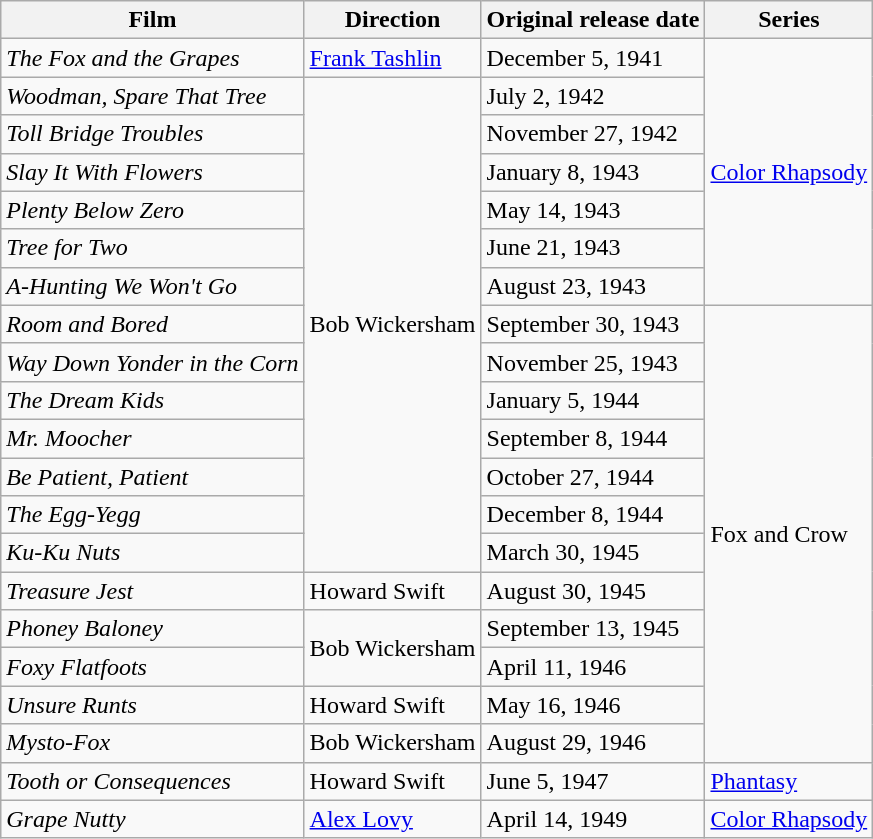<table class="wikitable">
<tr>
<th>Film</th>
<th>Direction</th>
<th>Original release date</th>
<th>Series</th>
</tr>
<tr>
<td><em>The Fox and the Grapes</em></td>
<td><a href='#'>Frank Tashlin</a></td>
<td>December 5, 1941</td>
<td rowspan="7"><a href='#'>Color Rhapsody</a></td>
</tr>
<tr>
<td><em>Woodman, Spare That Tree</em></td>
<td rowspan="13">Bob Wickersham</td>
<td>July 2, 1942</td>
</tr>
<tr>
<td><em>Toll Bridge Troubles</em></td>
<td>November 27, 1942</td>
</tr>
<tr>
<td><em>Slay It With Flowers</em></td>
<td>January 8, 1943</td>
</tr>
<tr>
<td><em>Plenty Below Zero</em></td>
<td>May 14, 1943</td>
</tr>
<tr>
<td><em>Tree for Two</em></td>
<td>June 21, 1943</td>
</tr>
<tr>
<td><em>A-Hunting We Won't Go</em></td>
<td>August 23, 1943</td>
</tr>
<tr>
<td><em>Room and Bored</em></td>
<td>September 30, 1943</td>
<td rowspan="12">Fox and Crow</td>
</tr>
<tr>
<td><em>Way Down Yonder in the Corn</em></td>
<td>November 25, 1943</td>
</tr>
<tr>
<td><em>The Dream Kids</em></td>
<td>January 5, 1944</td>
</tr>
<tr>
<td><em>Mr. Moocher</em></td>
<td>September 8, 1944</td>
</tr>
<tr>
<td><em>Be Patient, Patient</em></td>
<td>October 27, 1944</td>
</tr>
<tr>
<td><em>The Egg-Yegg</em></td>
<td>December 8, 1944</td>
</tr>
<tr>
<td><em>Ku-Ku Nuts</em></td>
<td>March 30, 1945</td>
</tr>
<tr>
<td><em>Treasure Jest</em></td>
<td>Howard Swift</td>
<td>August 30, 1945</td>
</tr>
<tr>
<td><em>Phoney Baloney</em></td>
<td rowspan="2">Bob Wickersham</td>
<td>September 13, 1945</td>
</tr>
<tr>
<td><em>Foxy Flatfoots</em></td>
<td>April 11, 1946</td>
</tr>
<tr>
<td><em>Unsure Runts</em></td>
<td>Howard Swift</td>
<td>May 16, 1946</td>
</tr>
<tr>
<td><em>Mysto-Fox</em></td>
<td>Bob Wickersham</td>
<td>August 29, 1946</td>
</tr>
<tr>
<td><em>Tooth or Consequences</em></td>
<td>Howard Swift</td>
<td>June 5, 1947</td>
<td><a href='#'>Phantasy</a></td>
</tr>
<tr>
<td><em>Grape Nutty</em></td>
<td><a href='#'>Alex Lovy</a></td>
<td>April 14, 1949</td>
<td><a href='#'>Color Rhapsody</a></td>
</tr>
</table>
